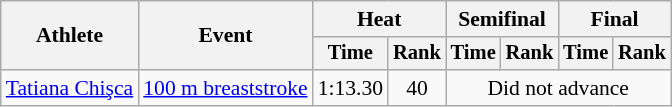<table class=wikitable style="font-size:90%">
<tr>
<th rowspan="2">Athlete</th>
<th rowspan="2">Event</th>
<th colspan="2">Heat</th>
<th colspan="2">Semifinal</th>
<th colspan="2">Final</th>
</tr>
<tr style="font-size:95%">
<th>Time</th>
<th>Rank</th>
<th>Time</th>
<th>Rank</th>
<th>Time</th>
<th>Rank</th>
</tr>
<tr align=center>
<td align=left><a href='#'>Tatiana Chişca</a></td>
<td align=left><a href='#'>100 m breaststroke</a></td>
<td>1:13.30</td>
<td>40</td>
<td colspan=4>Did not advance</td>
</tr>
</table>
